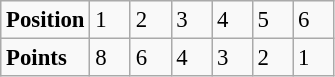<table class="wikitable" style="font-size: 95%;">
<tr>
<td><strong>Position</strong></td>
<td width=20>1</td>
<td width=20>2</td>
<td width=20>3</td>
<td width=20>4</td>
<td width=20>5</td>
<td width=20>6</td>
</tr>
<tr>
<td><strong>Points</strong></td>
<td>8</td>
<td>6</td>
<td>4</td>
<td>3</td>
<td>2</td>
<td>1</td>
</tr>
</table>
